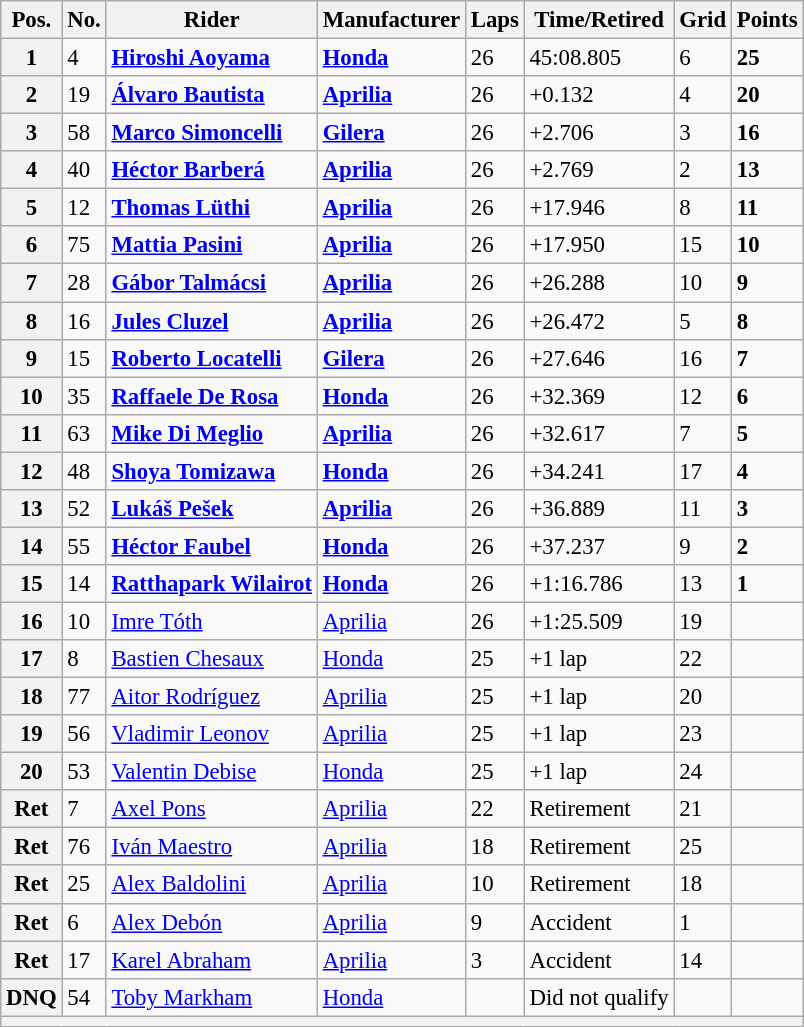<table class="wikitable" style="font-size: 95%;">
<tr>
<th>Pos.</th>
<th>No.</th>
<th>Rider</th>
<th>Manufacturer</th>
<th>Laps</th>
<th>Time/Retired</th>
<th>Grid</th>
<th>Points</th>
</tr>
<tr>
<th>1</th>
<td>4</td>
<td> <strong><a href='#'>Hiroshi Aoyama</a></strong></td>
<td><strong><a href='#'>Honda</a></strong></td>
<td>26</td>
<td>45:08.805</td>
<td>6</td>
<td><strong>25</strong></td>
</tr>
<tr>
<th>2</th>
<td>19</td>
<td> <strong><a href='#'>Álvaro Bautista</a></strong></td>
<td><strong><a href='#'>Aprilia</a></strong></td>
<td>26</td>
<td>+0.132</td>
<td>4</td>
<td><strong>20</strong></td>
</tr>
<tr>
<th>3</th>
<td>58</td>
<td> <strong><a href='#'>Marco Simoncelli</a></strong></td>
<td><strong><a href='#'>Gilera</a></strong></td>
<td>26</td>
<td>+2.706</td>
<td>3</td>
<td><strong>16</strong></td>
</tr>
<tr>
<th>4</th>
<td>40</td>
<td> <strong><a href='#'>Héctor Barberá</a></strong></td>
<td><strong><a href='#'>Aprilia</a></strong></td>
<td>26</td>
<td>+2.769</td>
<td>2</td>
<td><strong>13</strong></td>
</tr>
<tr>
<th>5</th>
<td>12</td>
<td> <strong><a href='#'>Thomas Lüthi</a></strong></td>
<td><strong><a href='#'>Aprilia</a></strong></td>
<td>26</td>
<td>+17.946</td>
<td>8</td>
<td><strong>11</strong></td>
</tr>
<tr>
<th>6</th>
<td>75</td>
<td> <strong><a href='#'>Mattia Pasini</a></strong></td>
<td><strong><a href='#'>Aprilia</a></strong></td>
<td>26</td>
<td>+17.950</td>
<td>15</td>
<td><strong>10</strong></td>
</tr>
<tr>
<th>7</th>
<td>28</td>
<td> <strong><a href='#'>Gábor Talmácsi</a></strong></td>
<td><strong><a href='#'>Aprilia</a></strong></td>
<td>26</td>
<td>+26.288</td>
<td>10</td>
<td><strong>9</strong></td>
</tr>
<tr>
<th>8</th>
<td>16</td>
<td> <strong><a href='#'>Jules Cluzel</a></strong></td>
<td><strong><a href='#'>Aprilia</a></strong></td>
<td>26</td>
<td>+26.472</td>
<td>5</td>
<td><strong>8</strong></td>
</tr>
<tr>
<th>9</th>
<td>15</td>
<td> <strong><a href='#'>Roberto Locatelli</a></strong></td>
<td><strong><a href='#'>Gilera</a></strong></td>
<td>26</td>
<td>+27.646</td>
<td>16</td>
<td><strong>7</strong></td>
</tr>
<tr>
<th>10</th>
<td>35</td>
<td> <strong><a href='#'>Raffaele De Rosa</a></strong></td>
<td><strong><a href='#'>Honda</a></strong></td>
<td>26</td>
<td>+32.369</td>
<td>12</td>
<td><strong>6</strong></td>
</tr>
<tr>
<th>11</th>
<td>63</td>
<td> <strong><a href='#'>Mike Di Meglio</a></strong></td>
<td><strong><a href='#'>Aprilia</a></strong></td>
<td>26</td>
<td>+32.617</td>
<td>7</td>
<td><strong>5</strong></td>
</tr>
<tr>
<th>12</th>
<td>48</td>
<td> <strong><a href='#'>Shoya Tomizawa</a></strong></td>
<td><strong><a href='#'>Honda</a></strong></td>
<td>26</td>
<td>+34.241</td>
<td>17</td>
<td><strong>4</strong></td>
</tr>
<tr>
<th>13</th>
<td>52</td>
<td> <strong><a href='#'>Lukáš Pešek</a></strong></td>
<td><strong><a href='#'>Aprilia</a></strong></td>
<td>26</td>
<td>+36.889</td>
<td>11</td>
<td><strong>3</strong></td>
</tr>
<tr>
<th>14</th>
<td>55</td>
<td> <strong><a href='#'>Héctor Faubel</a></strong></td>
<td><strong><a href='#'>Honda</a></strong></td>
<td>26</td>
<td>+37.237</td>
<td>9</td>
<td><strong>2</strong></td>
</tr>
<tr>
<th>15</th>
<td>14</td>
<td> <strong><a href='#'>Ratthapark Wilairot</a></strong></td>
<td><strong><a href='#'>Honda</a></strong></td>
<td>26</td>
<td>+1:16.786</td>
<td>13</td>
<td><strong>1</strong></td>
</tr>
<tr>
<th>16</th>
<td>10</td>
<td> <a href='#'>Imre Tóth</a></td>
<td><a href='#'>Aprilia</a></td>
<td>26</td>
<td>+1:25.509</td>
<td>19</td>
<td></td>
</tr>
<tr>
<th>17</th>
<td>8</td>
<td> <a href='#'>Bastien Chesaux</a></td>
<td><a href='#'>Honda</a></td>
<td>25</td>
<td>+1 lap</td>
<td>22</td>
<td></td>
</tr>
<tr>
<th>18</th>
<td>77</td>
<td> <a href='#'>Aitor Rodríguez</a></td>
<td><a href='#'>Aprilia</a></td>
<td>25</td>
<td>+1 lap</td>
<td>20</td>
<td></td>
</tr>
<tr>
<th>19</th>
<td>56</td>
<td> <a href='#'>Vladimir Leonov</a></td>
<td><a href='#'>Aprilia</a></td>
<td>25</td>
<td>+1 lap</td>
<td>23</td>
<td></td>
</tr>
<tr>
<th>20</th>
<td>53</td>
<td> <a href='#'>Valentin Debise</a></td>
<td><a href='#'>Honda</a></td>
<td>25</td>
<td>+1 lap</td>
<td>24</td>
<td></td>
</tr>
<tr>
<th>Ret</th>
<td>7</td>
<td> <a href='#'>Axel Pons</a></td>
<td><a href='#'>Aprilia</a></td>
<td>22</td>
<td>Retirement</td>
<td>21</td>
<td></td>
</tr>
<tr>
<th>Ret</th>
<td>76</td>
<td> <a href='#'>Iván Maestro</a></td>
<td><a href='#'>Aprilia</a></td>
<td>18</td>
<td>Retirement</td>
<td>25</td>
<td></td>
</tr>
<tr>
<th>Ret</th>
<td>25</td>
<td> <a href='#'>Alex Baldolini</a></td>
<td><a href='#'>Aprilia</a></td>
<td>10</td>
<td>Retirement</td>
<td>18</td>
<td></td>
</tr>
<tr>
<th>Ret</th>
<td>6</td>
<td> <a href='#'>Alex Debón</a></td>
<td><a href='#'>Aprilia</a></td>
<td>9</td>
<td>Accident</td>
<td>1</td>
<td></td>
</tr>
<tr>
<th>Ret</th>
<td>17</td>
<td> <a href='#'>Karel Abraham</a></td>
<td><a href='#'>Aprilia</a></td>
<td>3</td>
<td>Accident</td>
<td>14</td>
<td></td>
</tr>
<tr>
<th>DNQ</th>
<td>54</td>
<td> <a href='#'>Toby Markham</a></td>
<td><a href='#'>Honda</a></td>
<td></td>
<td>Did not qualify</td>
<td></td>
<td></td>
</tr>
<tr>
<th colspan=8></th>
</tr>
</table>
